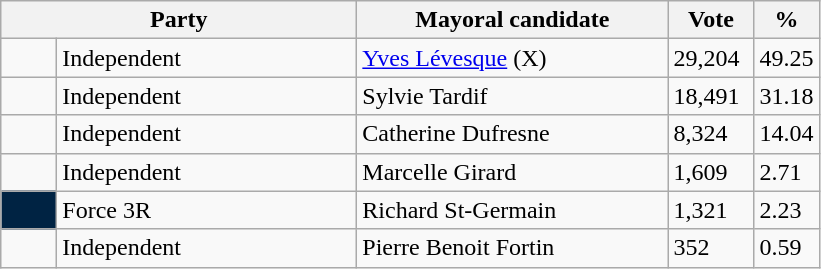<table class="wikitable">
<tr>
<th bgcolor="#DDDDFF" width="230px" colspan="2">Party</th>
<th bgcolor="#DDDDFF" width="200px">Mayoral candidate</th>
<th bgcolor="#DDDDFF" width="50px">Vote</th>
<th bgcolor="#DDDDFF" width="30px">%</th>
</tr>
<tr>
<td> </td>
<td>Independent</td>
<td><a href='#'>Yves Lévesque</a> (X)</td>
<td>29,204</td>
<td>49.25</td>
</tr>
<tr>
<td> </td>
<td>Independent</td>
<td>Sylvie Tardif</td>
<td>18,491</td>
<td>31.18</td>
</tr>
<tr>
<td> </td>
<td>Independent</td>
<td>Catherine Dufresne</td>
<td>8,324</td>
<td>14.04</td>
</tr>
<tr>
<td> </td>
<td>Independent</td>
<td>Marcelle Girard</td>
<td>1,609</td>
<td>2.71</td>
</tr>
<tr>
<td bgcolor=#002343  width="30px"> </td>
<td>Force 3R</td>
<td>Richard St-Germain</td>
<td>1,321</td>
<td>2.23</td>
</tr>
<tr>
<td> </td>
<td>Independent</td>
<td>Pierre Benoit Fortin</td>
<td>352</td>
<td>0.59</td>
</tr>
</table>
